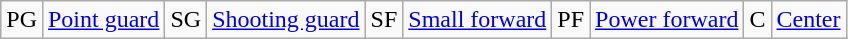<table class="wikitable">
<tr>
<td>PG</td>
<td><a href='#'>Point guard</a></td>
<td>SG</td>
<td><a href='#'>Shooting guard</a></td>
<td>SF</td>
<td><a href='#'>Small forward</a></td>
<td>PF</td>
<td><a href='#'>Power forward</a></td>
<td>C</td>
<td><a href='#'>Center</a></td>
</tr>
</table>
